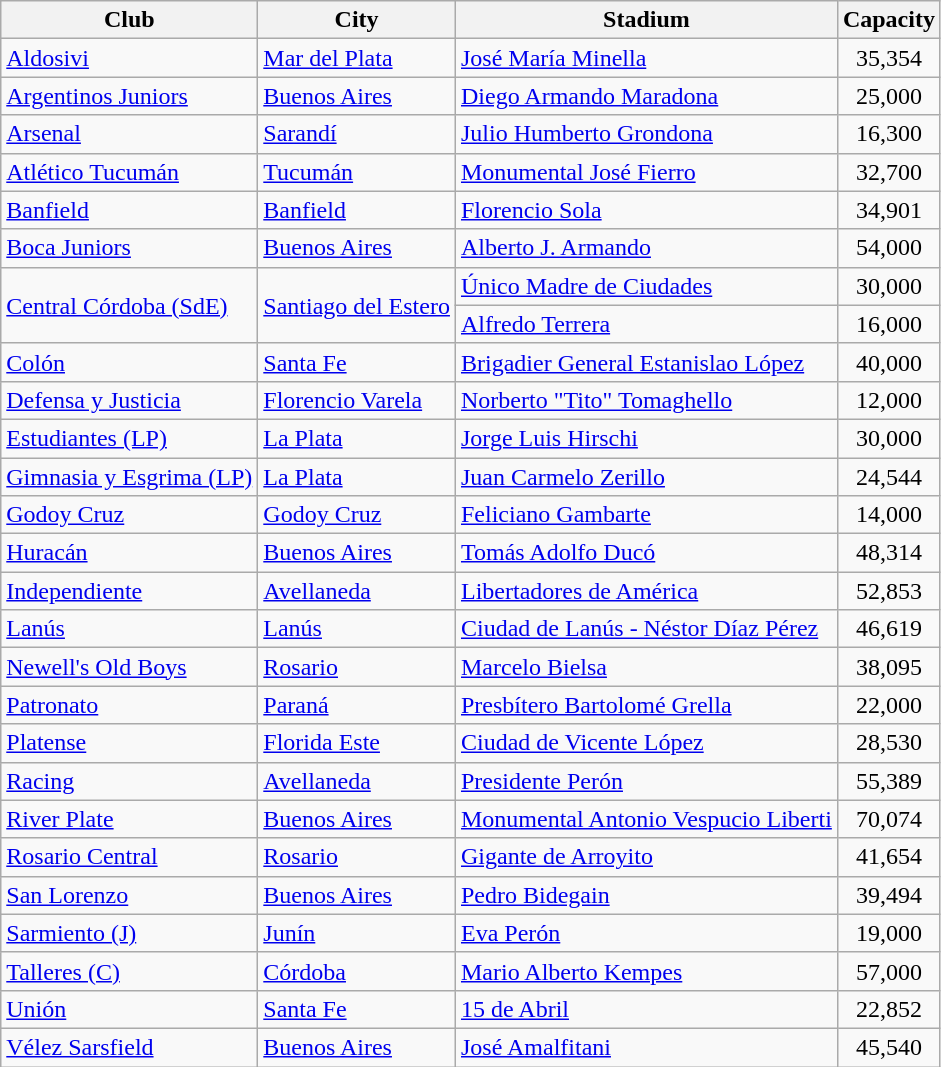<table class="wikitable sortable">
<tr>
<th>Club</th>
<th>City</th>
<th>Stadium</th>
<th>Capacity</th>
</tr>
<tr>
<td><a href='#'>Aldosivi</a></td>
<td><a href='#'>Mar del Plata</a></td>
<td><a href='#'>José María Minella</a></td>
<td align="center">35,354</td>
</tr>
<tr>
<td><a href='#'>Argentinos Juniors</a></td>
<td><a href='#'>Buenos Aires</a></td>
<td><a href='#'>Diego Armando Maradona</a></td>
<td align="center">25,000</td>
</tr>
<tr>
<td><a href='#'>Arsenal</a></td>
<td><a href='#'>Sarandí</a></td>
<td><a href='#'>Julio Humberto Grondona</a></td>
<td align="center">16,300</td>
</tr>
<tr>
<td><a href='#'>Atlético Tucumán</a></td>
<td><a href='#'>Tucumán</a></td>
<td><a href='#'>Monumental José Fierro</a></td>
<td align="center">32,700</td>
</tr>
<tr>
<td><a href='#'>Banfield</a></td>
<td><a href='#'>Banfield</a></td>
<td><a href='#'>Florencio Sola</a></td>
<td align="center">34,901</td>
</tr>
<tr>
<td><a href='#'>Boca Juniors</a></td>
<td><a href='#'>Buenos Aires</a></td>
<td><a href='#'>Alberto J. Armando</a></td>
<td align="center">54,000</td>
</tr>
<tr>
<td rowspan=2><a href='#'>Central Córdoba (SdE)</a></td>
<td rowspan=2><a href='#'>Santiago del Estero</a></td>
<td><a href='#'>Único Madre de Ciudades</a></td>
<td align="center">30,000</td>
</tr>
<tr>
<td><a href='#'>Alfredo Terrera</a></td>
<td align="center">16,000</td>
</tr>
<tr>
<td><a href='#'>Colón</a></td>
<td><a href='#'>Santa Fe</a></td>
<td><a href='#'>Brigadier General Estanislao López</a></td>
<td align="center">40,000</td>
</tr>
<tr>
<td><a href='#'>Defensa y Justicia</a></td>
<td><a href='#'>Florencio Varela</a></td>
<td><a href='#'>Norberto "Tito" Tomaghello</a></td>
<td align="center">12,000</td>
</tr>
<tr>
<td><a href='#'>Estudiantes (LP)</a></td>
<td><a href='#'>La Plata</a></td>
<td><a href='#'>Jorge Luis Hirschi</a></td>
<td align="center">30,000</td>
</tr>
<tr>
<td><a href='#'>Gimnasia y Esgrima (LP)</a></td>
<td><a href='#'>La Plata</a></td>
<td><a href='#'>Juan Carmelo Zerillo</a></td>
<td align="center">24,544</td>
</tr>
<tr>
<td><a href='#'>Godoy Cruz</a></td>
<td><a href='#'>Godoy Cruz</a></td>
<td><a href='#'>Feliciano Gambarte</a></td>
<td align="center">14,000</td>
</tr>
<tr>
<td><a href='#'>Huracán</a></td>
<td><a href='#'>Buenos Aires</a></td>
<td><a href='#'>Tomás Adolfo Ducó</a></td>
<td align="center">48,314</td>
</tr>
<tr>
<td><a href='#'>Independiente</a></td>
<td><a href='#'>Avellaneda</a></td>
<td><a href='#'>Libertadores de América</a></td>
<td align="center">52,853</td>
</tr>
<tr>
<td><a href='#'>Lanús</a></td>
<td><a href='#'>Lanús</a></td>
<td><a href='#'>Ciudad de Lanús - Néstor Díaz Pérez</a></td>
<td align="center">46,619</td>
</tr>
<tr>
<td><a href='#'>Newell's Old Boys</a></td>
<td><a href='#'>Rosario</a></td>
<td><a href='#'>Marcelo Bielsa</a></td>
<td align="center">38,095</td>
</tr>
<tr>
<td><a href='#'>Patronato</a></td>
<td><a href='#'>Paraná</a></td>
<td><a href='#'>Presbítero Bartolomé Grella</a></td>
<td align="center">22,000</td>
</tr>
<tr>
<td><a href='#'>Platense</a></td>
<td><a href='#'>Florida Este</a></td>
<td><a href='#'>Ciudad de Vicente López</a></td>
<td align="center">28,530</td>
</tr>
<tr>
<td><a href='#'>Racing</a></td>
<td><a href='#'>Avellaneda</a></td>
<td><a href='#'>Presidente Perón</a></td>
<td align="center">55,389</td>
</tr>
<tr>
<td><a href='#'>River Plate</a></td>
<td><a href='#'>Buenos Aires</a></td>
<td><a href='#'>Monumental Antonio Vespucio Liberti</a></td>
<td align="center">70,074</td>
</tr>
<tr>
<td><a href='#'>Rosario Central</a></td>
<td><a href='#'>Rosario</a></td>
<td><a href='#'>Gigante de Arroyito</a></td>
<td align="center">41,654</td>
</tr>
<tr>
<td><a href='#'>San Lorenzo</a></td>
<td><a href='#'>Buenos Aires</a></td>
<td><a href='#'>Pedro Bidegain</a></td>
<td align="center">39,494</td>
</tr>
<tr>
<td><a href='#'>Sarmiento (J)</a></td>
<td><a href='#'>Junín</a></td>
<td><a href='#'>Eva Perón</a></td>
<td align="center">19,000</td>
</tr>
<tr>
<td><a href='#'>Talleres (C)</a></td>
<td><a href='#'>Córdoba</a></td>
<td><a href='#'>Mario Alberto Kempes</a></td>
<td align="center">57,000</td>
</tr>
<tr>
<td><a href='#'>Unión</a></td>
<td><a href='#'>Santa Fe</a></td>
<td><a href='#'>15 de Abril</a></td>
<td align="center">22,852</td>
</tr>
<tr>
<td><a href='#'>Vélez Sarsfield</a></td>
<td><a href='#'>Buenos Aires</a></td>
<td><a href='#'>José Amalfitani</a></td>
<td align="center">45,540</td>
</tr>
</table>
